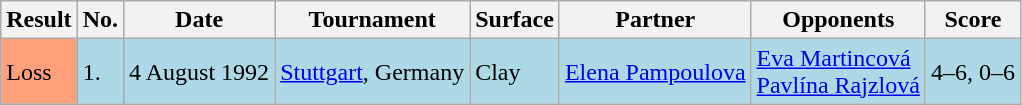<table class="wikitable">
<tr>
<th>Result</th>
<th>No.</th>
<th>Date</th>
<th>Tournament</th>
<th>Surface</th>
<th>Partner</th>
<th>Opponents</th>
<th>Score</th>
</tr>
<tr bgcolor="lightblue">
<td style="background:#ffa07a;">Loss</td>
<td>1.</td>
<td>4 August 1992</td>
<td><a href='#'>Stuttgart</a>, Germany</td>
<td>Clay</td>
<td> <a href='#'>Elena Pampoulova</a></td>
<td> <a href='#'>Eva Martincová</a><br> <a href='#'>Pavlína Rajzlová</a></td>
<td>4–6, 0–6</td>
</tr>
</table>
